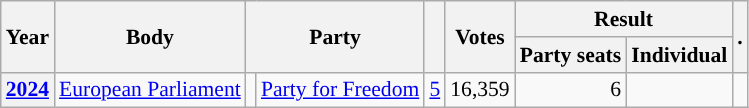<table class="wikitable plainrowheaders sortable" border=2 cellpadding=4 cellspacing=0 style="border: 1px #aaa solid; font-size: 90%; text-align:center;">
<tr>
<th scope="col" rowspan=2>Year</th>
<th scope="col" rowspan=2>Body</th>
<th scope="col" colspan=2 rowspan=2>Party</th>
<th scope="col" rowspan=2></th>
<th scope="col" rowspan=2>Votes</th>
<th scope="colgroup" colspan=2>Result</th>
<th scope="col" rowspan=2>.</th>
</tr>
<tr>
<th scope="col">Party seats</th>
<th scope="col">Individual</th>
</tr>
<tr>
<th scope="row"><a href='#'>2024</a></th>
<td><a href='#'>European Parliament</a></td>
<td style="background-color:"></td>
<td><a href='#'>Party for Freedom</a></td>
<td style=text-align:right><a href='#'>5</a></td>
<td style=text-align:right>16,359</td>
<td style=text-align:right>6</td>
<td></td>
<td></td>
</tr>
</table>
